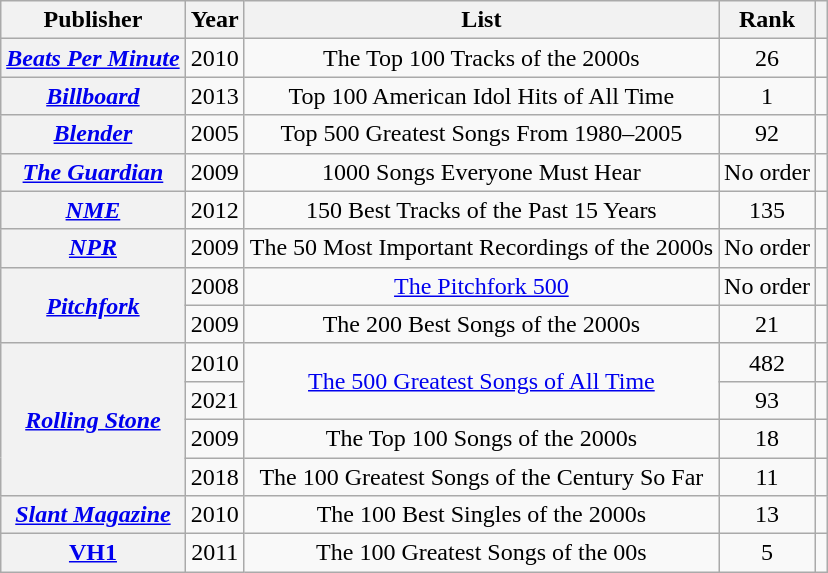<table class="wikitable plainrowheaders sortable" style="text-align:center">
<tr>
<th>Publisher</th>
<th>Year</th>
<th>List</th>
<th>Rank</th>
<th class="unsortable"></th>
</tr>
<tr>
<th scope="row"><em><a href='#'>Beats Per Minute</a></em></th>
<td>2010</td>
<td>The Top 100 Tracks of the 2000s</td>
<td>26</td>
<td></td>
</tr>
<tr>
<th scope="row"><em><a href='#'>Billboard</a></em></th>
<td>2013</td>
<td>Top 100 American Idol Hits of All Time</td>
<td>1</td>
<td></td>
</tr>
<tr>
<th scope="row"><em><a href='#'>Blender</a></em></th>
<td>2005</td>
<td>Top 500 Greatest Songs From 1980–2005</td>
<td>92</td>
<td></td>
</tr>
<tr>
<th scope="row"><em><a href='#'>The Guardian</a></em></th>
<td>2009</td>
<td>1000 Songs Everyone Must Hear</td>
<td>No order</td>
<td></td>
</tr>
<tr>
<th scope="row"><em><a href='#'>NME</a></em></th>
<td>2012</td>
<td>150 Best Tracks of the Past 15 Years</td>
<td>135</td>
<td></td>
</tr>
<tr>
<th scope="row"><em><a href='#'>NPR</a></em></th>
<td>2009</td>
<td>The 50 Most Important Recordings of the 2000s</td>
<td>No order</td>
<td></td>
</tr>
<tr>
<th scope="row" rowspan="2"><em><a href='#'>Pitchfork</a></em></th>
<td>2008</td>
<td><a href='#'>The Pitchfork 500</a></td>
<td>No order</td>
<td></td>
</tr>
<tr>
<td>2009</td>
<td>The 200 Best Songs of the 2000s</td>
<td>21</td>
<td></td>
</tr>
<tr>
<th scope="row" rowspan="4"><em><a href='#'>Rolling Stone</a></em></th>
<td>2010</td>
<td rowspan="2"><a href='#'>The 500 Greatest Songs of All Time</a></td>
<td>482</td>
<td></td>
</tr>
<tr>
<td>2021</td>
<td>93</td>
<td></td>
</tr>
<tr>
<td>2009</td>
<td>The Top 100 Songs of the 2000s</td>
<td>18</td>
<td></td>
</tr>
<tr>
<td>2018</td>
<td>The 100 Greatest Songs of the Century So Far</td>
<td>11</td>
<td></td>
</tr>
<tr>
<th scope="row"><em><a href='#'>Slant Magazine</a></em></th>
<td>2010</td>
<td>The 100 Best Singles of the 2000s</td>
<td>13</td>
<td></td>
</tr>
<tr>
<th scope="row"><a href='#'>VH1</a></th>
<td>2011</td>
<td>The 100 Greatest Songs of the 00s</td>
<td>5</td>
<td></td>
</tr>
</table>
